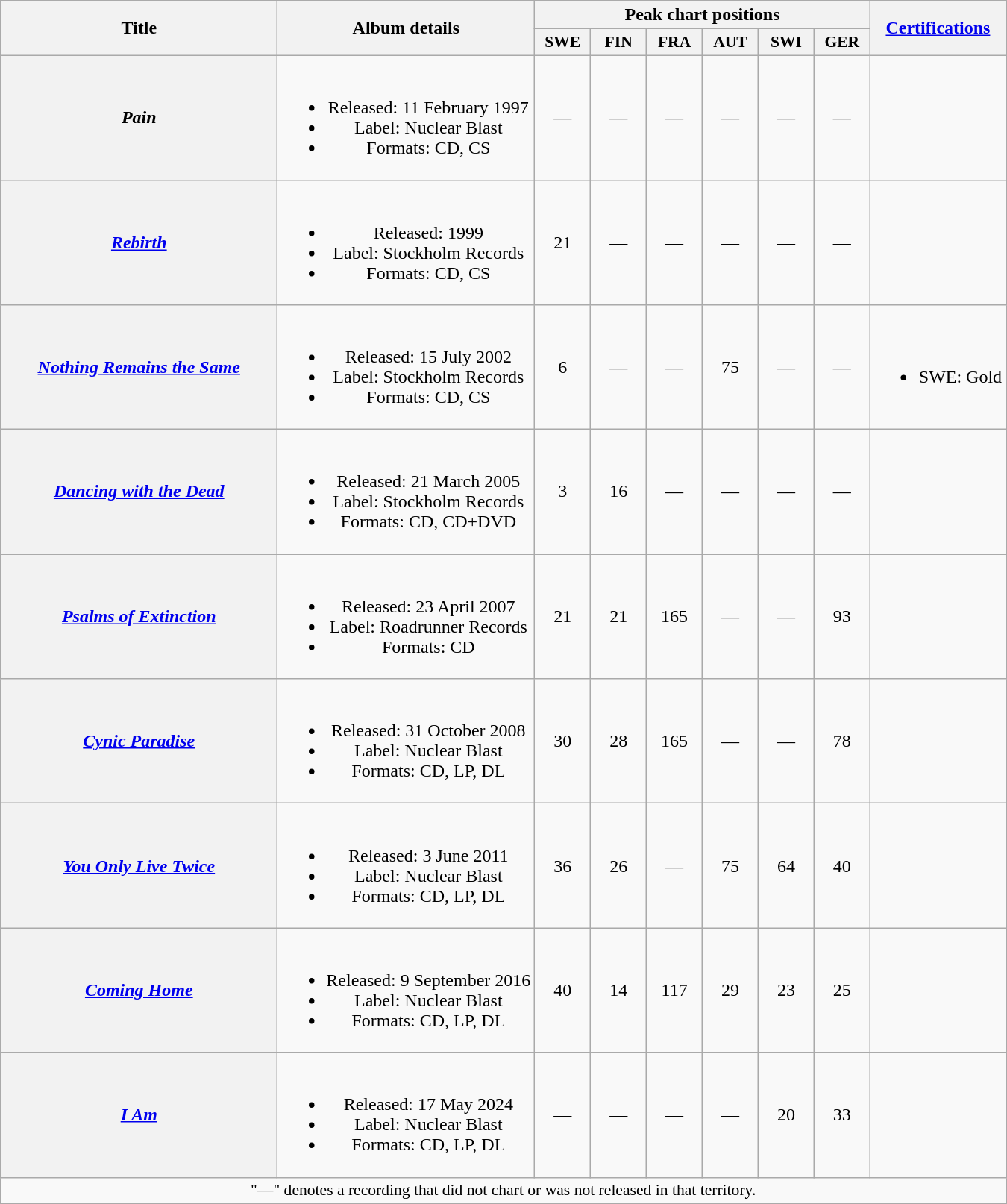<table class="wikitable plainrowheaders" style="text-align:center;">
<tr>
<th scope="col" rowspan="2" style="width:15em;">Title</th>
<th scope="col" rowspan="2">Album details</th>
<th scope="col" colspan="6">Peak chart positions</th>
<th scope="col" rowspan="2"><a href='#'>Certifications</a></th>
</tr>
<tr>
<th scope="col" style="width:3em;font-size:90%;">SWE<br></th>
<th scope="col" style="width:3em;font-size:90%;">FIN<br></th>
<th scope="col" style="width:3em;font-size:90%;">FRA<br></th>
<th scope="col" style="width:3em;font-size:90%;">AUT<br></th>
<th scope="col" style="width:3em;font-size:90%;">SWI<br></th>
<th scope="col" style="width:3em;font-size:90%;">GER<br></th>
</tr>
<tr>
<th scope="row"><em>Pain</em></th>
<td><br><ul><li>Released: 11 February 1997</li><li>Label: Nuclear Blast</li><li>Formats: CD, CS</li></ul></td>
<td>—</td>
<td>—</td>
<td>—</td>
<td>—</td>
<td>—</td>
<td>—</td>
<td></td>
</tr>
<tr>
<th scope="row"><em><a href='#'>Rebirth</a></em></th>
<td><br><ul><li>Released: 1999</li><li>Label: Stockholm Records</li><li>Formats: CD, CS</li></ul></td>
<td>21</td>
<td>—</td>
<td>—</td>
<td>—</td>
<td>—</td>
<td>—</td>
<td></td>
</tr>
<tr>
<th scope="row"><em><a href='#'>Nothing Remains the Same</a></em></th>
<td><br><ul><li>Released: 15 July 2002</li><li>Label: Stockholm Records</li><li>Formats: CD, CS</li></ul></td>
<td>6</td>
<td>—</td>
<td>—</td>
<td>75</td>
<td>—</td>
<td>—</td>
<td><br><ul><li>SWE: Gold</li></ul></td>
</tr>
<tr>
<th scope="row"><em><a href='#'>Dancing with the Dead</a></em></th>
<td><br><ul><li>Released: 21 March 2005</li><li>Label: Stockholm Records</li><li>Formats: CD, CD+DVD</li></ul></td>
<td>3</td>
<td>16</td>
<td>—</td>
<td>—</td>
<td>—</td>
<td>—</td>
<td></td>
</tr>
<tr>
<th scope="row"><em><a href='#'>Psalms of Extinction</a></em></th>
<td><br><ul><li>Released: 23 April 2007</li><li>Label: Roadrunner Records</li><li>Formats: CD</li></ul></td>
<td>21</td>
<td>21</td>
<td>165</td>
<td>—</td>
<td>—</td>
<td>93</td>
<td></td>
</tr>
<tr>
<th scope="row"><em><a href='#'>Cynic Paradise</a></em></th>
<td><br><ul><li>Released: 31 October 2008</li><li>Label: Nuclear Blast</li><li>Formats: CD, LP, DL</li></ul></td>
<td>30</td>
<td>28</td>
<td>165</td>
<td>—</td>
<td>—</td>
<td>78</td>
<td></td>
</tr>
<tr>
<th scope="row"><em><a href='#'>You Only Live Twice</a></em></th>
<td><br><ul><li>Released: 3 June 2011</li><li>Label: Nuclear Blast</li><li>Formats: CD, LP, DL</li></ul></td>
<td>36</td>
<td>26</td>
<td>—</td>
<td>75</td>
<td>64</td>
<td>40</td>
<td></td>
</tr>
<tr>
<th scope="row"><em><a href='#'>Coming Home</a></em></th>
<td><br><ul><li>Released: 9 September 2016</li><li>Label: Nuclear Blast</li><li>Formats: CD, LP, DL</li></ul></td>
<td>40<br></td>
<td>14<br></td>
<td>117<br></td>
<td>29<br></td>
<td>23</td>
<td>25</td>
<td></td>
</tr>
<tr>
<th scope="row"><em><a href='#'>I Am</a></em></th>
<td><br><ul><li>Released: 17 May 2024</li><li>Label: Nuclear Blast</li><li>Formats: CD, LP, DL</li></ul></td>
<td>—</td>
<td>—</td>
<td>—</td>
<td>—</td>
<td>20</td>
<td>33</td>
<td></td>
</tr>
<tr>
<td colspan="10" style="font-size:90%">"—" denotes a recording that did not chart or was not released in that territory.</td>
</tr>
</table>
